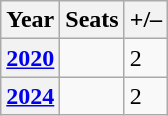<table class=wikitable>
<tr>
<th>Year</th>
<th>Seats</th>
<th>+/–</th>
</tr>
<tr>
<th><a href='#'>2020</a></th>
<td></td>
<td> 2</td>
</tr>
<tr>
<th><a href='#'>2024</a></th>
<td></td>
<td> 2</td>
</tr>
</table>
